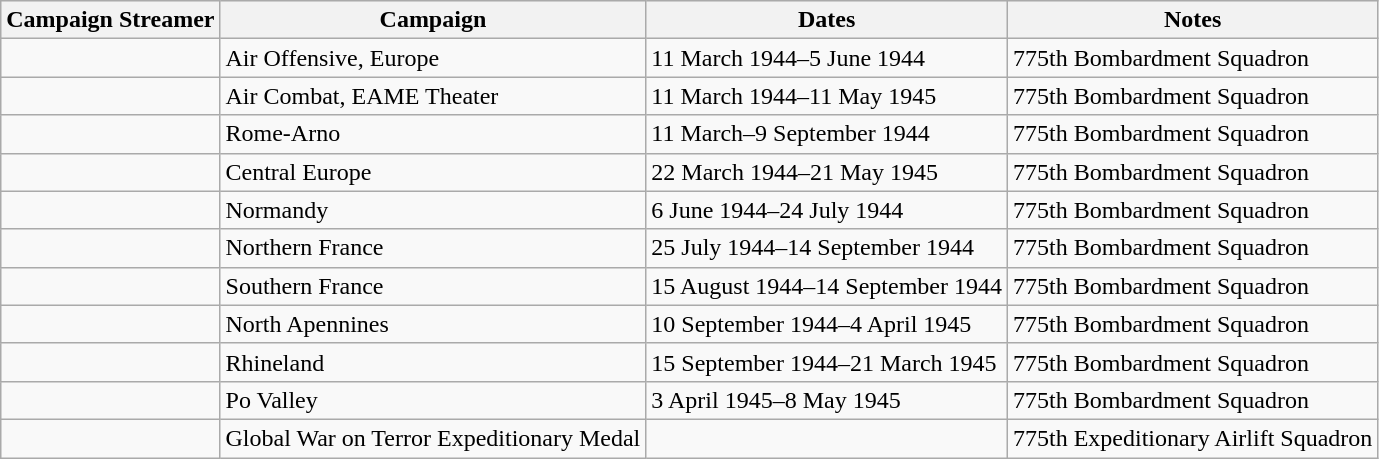<table class="wikitable">
<tr style="background:#efefef;">
<th>Campaign Streamer</th>
<th>Campaign</th>
<th>Dates</th>
<th>Notes</th>
</tr>
<tr>
<td></td>
<td>Air Offensive, Europe</td>
<td>11 March 1944–5 June 1944</td>
<td>775th Bombardment Squadron</td>
</tr>
<tr>
<td></td>
<td>Air Combat, EAME Theater</td>
<td>11 March 1944–11 May 1945</td>
<td>775th Bombardment Squadron</td>
</tr>
<tr>
<td></td>
<td>Rome-Arno</td>
<td>11 March–9 September 1944</td>
<td>775th Bombardment Squadron</td>
</tr>
<tr>
<td></td>
<td>Central Europe</td>
<td>22 March 1944–21 May 1945</td>
<td>775th Bombardment Squadron</td>
</tr>
<tr>
<td></td>
<td>Normandy</td>
<td>6 June 1944–24 July 1944</td>
<td>775th Bombardment Squadron</td>
</tr>
<tr>
<td></td>
<td>Northern France</td>
<td>25 July 1944–14 September 1944</td>
<td>775th Bombardment Squadron</td>
</tr>
<tr>
<td></td>
<td>Southern France</td>
<td>15 August 1944–14 September 1944</td>
<td>775th Bombardment Squadron</td>
</tr>
<tr>
<td></td>
<td>North Apennines</td>
<td>10 September 1944–4 April 1945</td>
<td>775th Bombardment Squadron</td>
</tr>
<tr>
<td></td>
<td>Rhineland</td>
<td>15 September 1944–21 March 1945</td>
<td>775th Bombardment Squadron</td>
</tr>
<tr>
<td></td>
<td>Po Valley</td>
<td>3 April 1945–8 May 1945</td>
<td>775th Bombardment Squadron</td>
</tr>
<tr>
<td></td>
<td>Global War on Terror Expeditionary Medal</td>
<td></td>
<td>775th Expeditionary Airlift Squadron</td>
</tr>
</table>
